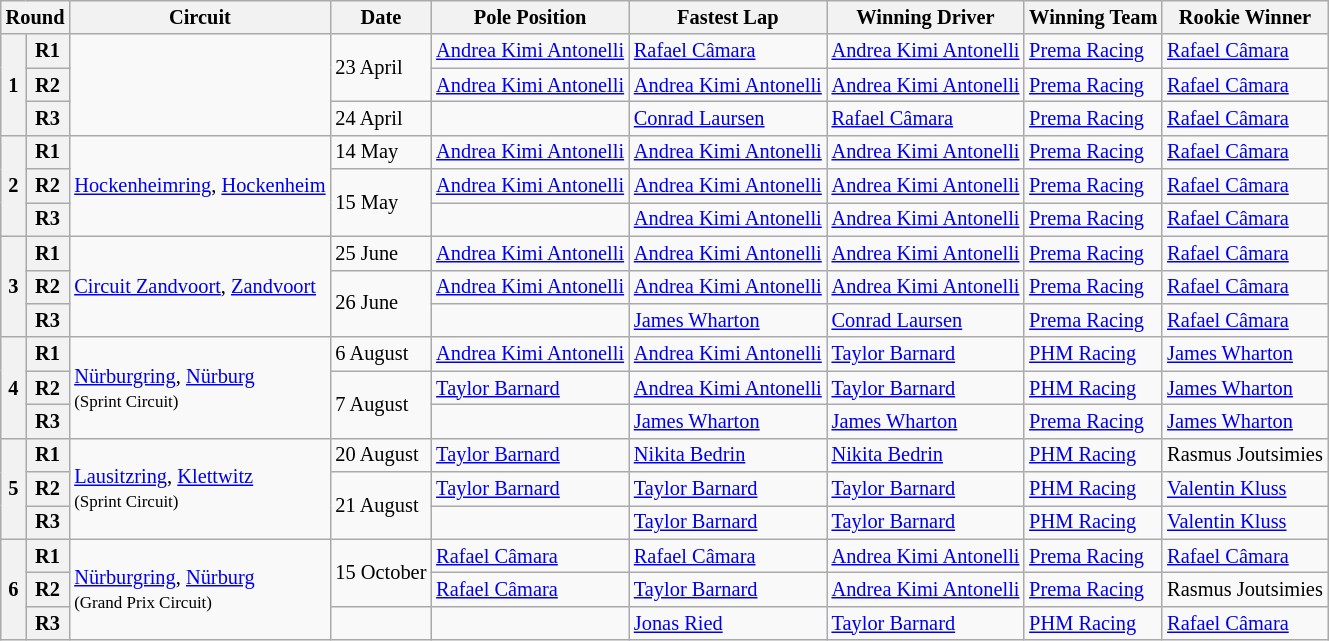<table class="wikitable" style="font-size:85%">
<tr>
<th colspan=2>Round</th>
<th>Circuit</th>
<th>Date</th>
<th>Pole Position</th>
<th>Fastest Lap</th>
<th>Winning Driver</th>
<th>Winning Team</th>
<th>Rookie Winner</th>
</tr>
<tr>
<th rowspan=3>1</th>
<th>R1</th>
<td rowspan=3></td>
<td rowspan=2>23 April</td>
<td> <a href='#'>Andrea Kimi Antonelli</a></td>
<td> <a href='#'>Rafael Câmara</a></td>
<td> <a href='#'>Andrea Kimi Antonelli</a></td>
<td> <a href='#'>Prema Racing</a></td>
<td> <a href='#'>Rafael Câmara</a></td>
</tr>
<tr>
<th>R2</th>
<td nowrap> <a href='#'>Andrea Kimi Antonelli</a></td>
<td nowrap> <a href='#'>Andrea Kimi Antonelli</a></td>
<td nowrap> <a href='#'>Andrea Kimi Antonelli</a></td>
<td nowrap> <a href='#'>Prema Racing</a></td>
<td> <a href='#'>Rafael Câmara</a></td>
</tr>
<tr>
<th>R3</th>
<td>24 April</td>
<td></td>
<td> <a href='#'>Conrad Laursen</a></td>
<td> <a href='#'>Rafael Câmara</a></td>
<td> <a href='#'>Prema Racing</a></td>
<td> <a href='#'>Rafael Câmara</a></td>
</tr>
<tr>
<th rowspan=3>2</th>
<th>R1</th>
<td rowspan=3> <a href='#'>Hockenheimring</a>, <a href='#'>Hockenheim</a></td>
<td>14 May</td>
<td> <a href='#'>Andrea Kimi Antonelli</a></td>
<td> <a href='#'>Andrea Kimi Antonelli</a></td>
<td> <a href='#'>Andrea Kimi Antonelli</a></td>
<td> <a href='#'>Prema Racing</a></td>
<td> <a href='#'>Rafael Câmara</a></td>
</tr>
<tr>
<th>R2</th>
<td rowspan=2>15 May</td>
<td> <a href='#'>Andrea Kimi Antonelli</a></td>
<td> <a href='#'>Andrea Kimi Antonelli</a></td>
<td> <a href='#'>Andrea Kimi Antonelli</a></td>
<td> <a href='#'>Prema Racing</a></td>
<td> <a href='#'>Rafael Câmara</a></td>
</tr>
<tr>
<th>R3</th>
<td></td>
<td> <a href='#'>Andrea Kimi Antonelli</a></td>
<td> <a href='#'>Andrea Kimi Antonelli</a></td>
<td> <a href='#'>Prema Racing</a></td>
<td> <a href='#'>Rafael Câmara</a></td>
</tr>
<tr>
<th rowspan=3>3</th>
<th>R1</th>
<td rowspan=3> <a href='#'>Circuit Zandvoort</a>, <a href='#'>Zandvoort</a></td>
<td>25 June</td>
<td> <a href='#'>Andrea Kimi Antonelli</a></td>
<td> <a href='#'>Andrea Kimi Antonelli</a></td>
<td> <a href='#'>Andrea Kimi Antonelli</a></td>
<td> <a href='#'>Prema Racing</a></td>
<td> <a href='#'>Rafael Câmara</a></td>
</tr>
<tr>
<th>R2</th>
<td rowspan=2>26 June</td>
<td> <a href='#'>Andrea Kimi Antonelli</a></td>
<td> <a href='#'>Andrea Kimi Antonelli</a></td>
<td> <a href='#'>Andrea Kimi Antonelli</a></td>
<td> <a href='#'>Prema Racing</a></td>
<td> <a href='#'>Rafael Câmara</a></td>
</tr>
<tr>
<th>R3</th>
<td></td>
<td> <a href='#'>James Wharton</a></td>
<td> <a href='#'>Conrad Laursen</a></td>
<td> <a href='#'>Prema Racing</a></td>
<td> <a href='#'>Rafael Câmara</a></td>
</tr>
<tr>
<th rowspan=3>4</th>
<th>R1</th>
<td rowspan=3> <a href='#'>Nürburgring</a>, <a href='#'>Nürburg</a><br><small>(Sprint Circuit)</small></td>
<td>6 August</td>
<td> <a href='#'>Andrea Kimi Antonelli</a></td>
<td> <a href='#'>Andrea Kimi Antonelli</a></td>
<td> <a href='#'>Taylor Barnard</a></td>
<td> <a href='#'>PHM Racing</a></td>
<td nowrap> <a href='#'>James Wharton</a></td>
</tr>
<tr>
<th>R2</th>
<td rowspan=2 nowrap>7 August</td>
<td> <a href='#'>Taylor Barnard</a></td>
<td> <a href='#'>Andrea Kimi Antonelli</a></td>
<td> <a href='#'>Taylor Barnard</a></td>
<td> <a href='#'>PHM Racing</a></td>
<td> <a href='#'>James Wharton</a></td>
</tr>
<tr>
<th>R3</th>
<td></td>
<td> <a href='#'>James Wharton</a></td>
<td> <a href='#'>James Wharton</a></td>
<td> <a href='#'>Prema Racing</a></td>
<td> <a href='#'>James Wharton</a></td>
</tr>
<tr>
<th rowspan=3>5</th>
<th>R1</th>
<td rowspan=3> <a href='#'>Lausitzring</a>, <a href='#'>Klettwitz</a><br><small>(Sprint Circuit)</small></td>
<td>20 August</td>
<td> <a href='#'>Taylor Barnard</a></td>
<td> <a href='#'>Nikita Bedrin</a></td>
<td> <a href='#'>Nikita Bedrin</a></td>
<td> <a href='#'>PHM Racing</a></td>
<td nowrap> Rasmus Joutsimies</td>
</tr>
<tr>
<th>R2</th>
<td rowspan=2 nowrap>21 August</td>
<td> <a href='#'>Taylor Barnard</a></td>
<td> <a href='#'>Taylor Barnard</a></td>
<td> <a href='#'>Taylor Barnard</a></td>
<td> <a href='#'>PHM Racing</a></td>
<td> <a href='#'>Valentin Kluss</a></td>
</tr>
<tr>
<th>R3</th>
<td></td>
<td> <a href='#'>Taylor Barnard</a></td>
<td> <a href='#'>Taylor Barnard</a></td>
<td> <a href='#'>PHM Racing</a></td>
<td> <a href='#'>Valentin Kluss</a></td>
</tr>
<tr>
<th rowspan=3>6</th>
<th>R1</th>
<td rowspan=3> <a href='#'>Nürburgring</a>, <a href='#'>Nürburg</a><br><small>(Grand Prix Circuit)</small></td>
<td rowspan=2>15 October</td>
<td> <a href='#'>Rafael Câmara</a></td>
<td> <a href='#'>Rafael Câmara</a></td>
<td> <a href='#'>Andrea Kimi Antonelli</a></td>
<td> <a href='#'>Prema Racing</a></td>
<td> <a href='#'>Rafael Câmara</a></td>
</tr>
<tr>
<th>R2</th>
<td> <a href='#'>Rafael Câmara</a></td>
<td> <a href='#'>Taylor Barnard</a></td>
<td> <a href='#'>Andrea Kimi Antonelli</a></td>
<td> <a href='#'>Prema Racing</a></td>
<td> Rasmus Joutsimies</td>
</tr>
<tr>
<th>R3</th>
<td></td>
<td></td>
<td> <a href='#'>Jonas Ried</a></td>
<td> <a href='#'>Taylor Barnard</a></td>
<td> <a href='#'>PHM Racing</a></td>
<td> <a href='#'>Rafael Câmara</a></td>
</tr>
</table>
